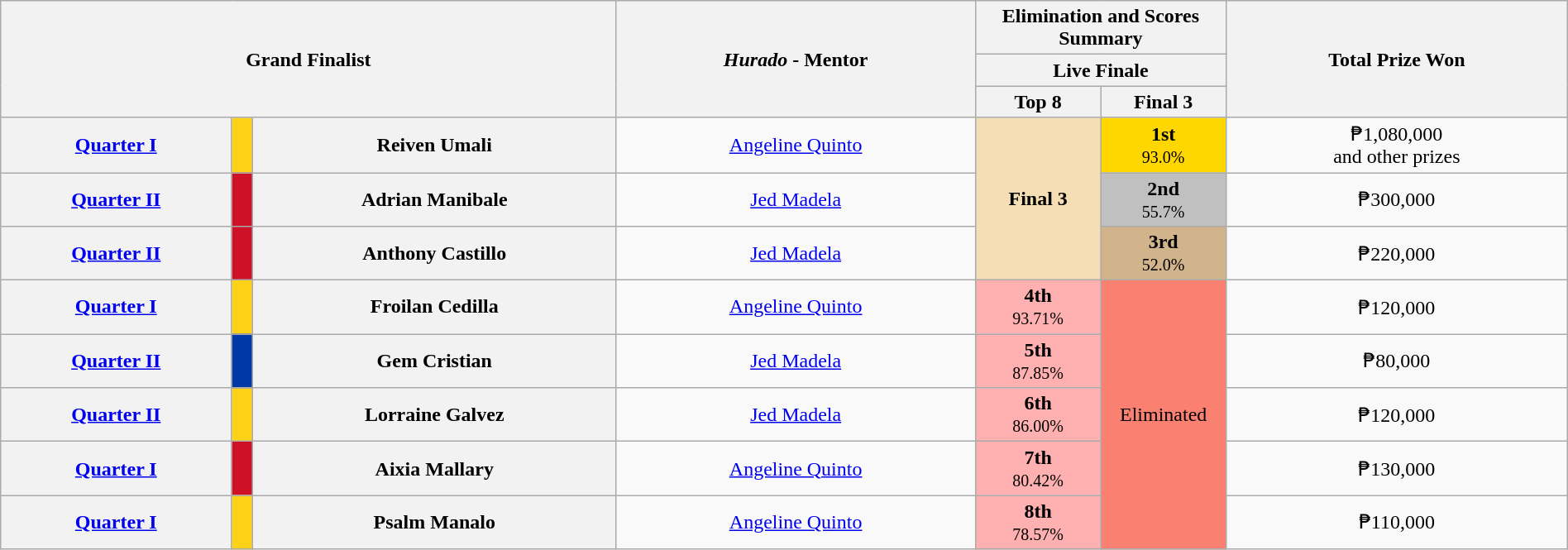<table class="wikitable" style="width:100%;text-align:center;font-size:100%">
<tr>
<th colspan="3" rowspan="3">Grand Finalist</th>
<th rowspan="3"><em>Hurado</em> - Mentor</th>
<th colspan="2">Elimination and Scores Summary</th>
<th rowspan="3">Total Prize Won</th>
</tr>
<tr>
<th colspan="2">Live Finale</th>
</tr>
<tr>
<th rowspan="1" width="8%">Top 8</th>
<th rowspan="1" width="8%">Final 3</th>
</tr>
<tr>
<th><a href='#'>Quarter I</a></th>
<th style="background:#FCD116;"></th>
<th>Reiven Umali</th>
<td><a href='#'>Angeline Quinto</a></td>
<td rowspan="3" style="background-color:#F5DEB3;"><strong>Final 3</strong><br></td>
<td style="background-color:gold;"><strong>1st</strong><br><small>93.0%</small></td>
<td>₱1,080,000<br>and other prizes</td>
</tr>
<tr>
<th><a href='#'>Quarter II</a></th>
<th style="background:#CE1126;"></th>
<th>Adrian Manibale</th>
<td><a href='#'>Jed Madela</a></td>
<td style="background-color:silver;"><strong>2nd</strong><br><small>55.7%</small></td>
<td>₱300,000</td>
</tr>
<tr>
<th><a href='#'>Quarter II</a></th>
<th style="background:#CE1126;"></th>
<th>Anthony Castillo</th>
<td><a href='#'>Jed Madela</a></td>
<td style="background-color:tan;"><strong>3rd</strong><br><small>52.0%</small></td>
<td>₱220,000</td>
</tr>
<tr>
<th><a href='#'>Quarter I</a></th>
<th style="background:#FCD116;"></th>
<th>Froilan Cedilla</th>
<td><a href='#'>Angeline Quinto</a></td>
<td style="background-color:#FFb0b0;"><strong>4th</strong><br><small>93.71%</small></td>
<td rowspan="5" style="background-color:salmon;">Eliminated</td>
<td>₱120,000</td>
</tr>
<tr>
<th><a href='#'>Quarter II</a></th>
<th style="background:#0038A8;"></th>
<th>Gem Cristian</th>
<td><a href='#'>Jed Madela</a></td>
<td style="background-color:#FFb0b0;"><strong>5th</strong><br><small>87.85%</small></td>
<td>₱80,000</td>
</tr>
<tr>
<th><a href='#'>Quarter II</a></th>
<th style="background:#FCD116;"></th>
<th>Lorraine Galvez</th>
<td><a href='#'>Jed Madela</a></td>
<td style="background-color:#FFb0b0;"><strong>6th</strong><br><small>86.00%</small></td>
<td>₱120,000</td>
</tr>
<tr>
<th><a href='#'>Quarter I</a></th>
<th style="background:#CE1126;"></th>
<th>Aixia Mallary</th>
<td><a href='#'>Angeline Quinto</a></td>
<td style="background-color:#FFb0b0;"><strong>7th</strong><br><small>80.42%</small></td>
<td>₱130,000</td>
</tr>
<tr>
<th><a href='#'>Quarter I</a></th>
<th style="background:#FCD116;"></th>
<th>Psalm Manalo</th>
<td><a href='#'>Angeline Quinto</a></td>
<td style="background-color:#FFb0b0;"><strong>8th</strong><br><small>78.57%</small></td>
<td>₱110,000</td>
</tr>
</table>
